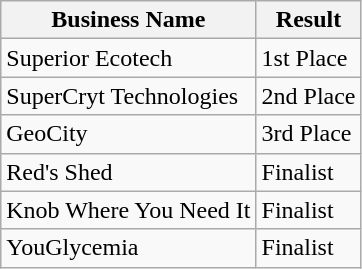<table class="wikitable">
<tr>
<th>Business Name</th>
<th>Result</th>
</tr>
<tr>
<td>Superior Ecotech</td>
<td>1st Place</td>
</tr>
<tr>
<td>SuperCryt Technologies</td>
<td>2nd Place</td>
</tr>
<tr>
<td>GeoCity</td>
<td>3rd Place</td>
</tr>
<tr>
<td>Red's Shed</td>
<td>Finalist</td>
</tr>
<tr>
<td>Knob Where You Need It</td>
<td>Finalist</td>
</tr>
<tr>
<td>YouGlycemia</td>
<td>Finalist</td>
</tr>
</table>
